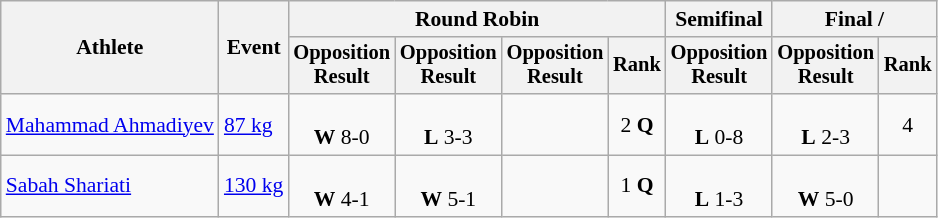<table class=wikitable style=font-size:90%;text-align:center>
<tr>
<th rowspan=2>Athlete</th>
<th rowspan=2>Event</th>
<th colspan=4>Round Robin</th>
<th>Semifinal</th>
<th colspan=2>Final / </th>
</tr>
<tr style=font-size:95%>
<th>Opposition<br>Result</th>
<th>Opposition<br>Result</th>
<th>Opposition<br>Result</th>
<th>Rank</th>
<th>Opposition<br>Result</th>
<th>Opposition<br>Result</th>
<th>Rank</th>
</tr>
<tr>
<td align=left><a href='#'>Mahammad Ahmadiyev</a></td>
<td align=left><a href='#'>87 kg</a></td>
<td><br><strong>W</strong> 8-0</td>
<td><br><strong>L</strong> 3-3</td>
<td></td>
<td>2 <strong>Q</strong></td>
<td><br><strong>L</strong> 0-8</td>
<td><br><strong>L</strong> 2-3</td>
<td>4</td>
</tr>
<tr>
<td align=left><a href='#'>Sabah Shariati</a></td>
<td align=left><a href='#'>130 kg</a></td>
<td><br><strong>W</strong> 4-1</td>
<td><br><strong>W</strong> 5-1</td>
<td></td>
<td>1 <strong>Q</strong></td>
<td><br><strong>L</strong> 1-3</td>
<td><br><strong>W</strong> 5-0</td>
<td></td>
</tr>
</table>
